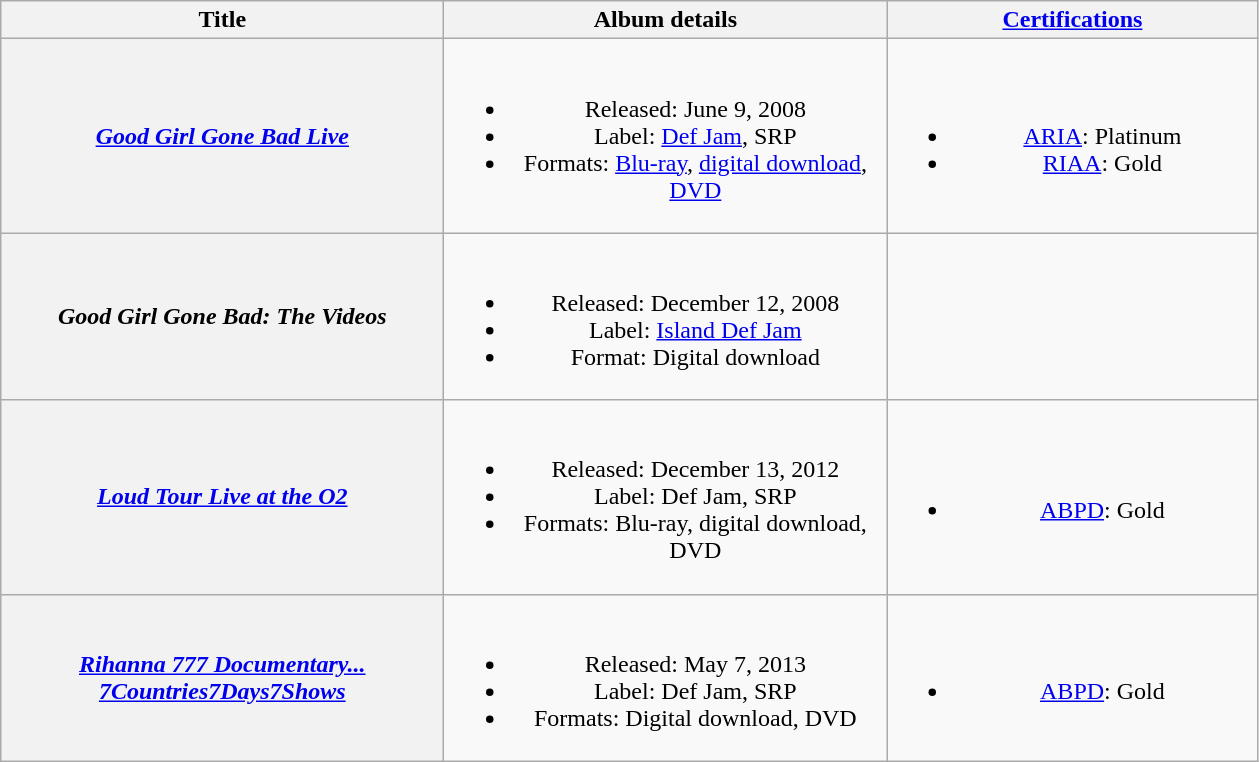<table class="wikitable plainrowheaders" style="text-align:center;">
<tr>
<th scope="col" style="width:18em;">Title</th>
<th scope="col" style="width:18em;">Album details</th>
<th scope="col" style="width:15em;"><a href='#'>Certifications</a></th>
</tr>
<tr>
<th scope="row"><em><a href='#'>Good Girl Gone Bad Live</a></em></th>
<td><br><ul><li>Released: June 9, 2008</li><li>Label: <a href='#'>Def Jam</a>, SRP</li><li>Formats: <a href='#'>Blu-ray</a>, <a href='#'>digital download</a>, <a href='#'>DVD</a></li></ul></td>
<td><br><ul><li><a href='#'>ARIA</a>: Platinum</li><li><a href='#'>RIAA</a>: Gold</li></ul></td>
</tr>
<tr>
<th scope="row"><em>Good Girl Gone Bad: The Videos</em></th>
<td><br><ul><li>Released: December 12, 2008</li><li>Label: <a href='#'>Island Def Jam</a></li><li>Format: Digital download</li></ul></td>
<td></td>
</tr>
<tr>
<th scope="row"><em><a href='#'>Loud Tour Live at the O2</a></em></th>
<td><br><ul><li>Released: December 13, 2012</li><li>Label: Def Jam, SRP</li><li>Formats: Blu-ray, digital download, DVD</li></ul></td>
<td><br><ul><li><a href='#'>ABPD</a>: Gold</li></ul></td>
</tr>
<tr>
<th scope="row"><em><a href='#'>Rihanna 777 Documentary... 7Countries7Days7Shows</a></em></th>
<td><br><ul><li>Released: May 7, 2013</li><li>Label: Def Jam, SRP</li><li>Formats: Digital download, DVD</li></ul></td>
<td><br><ul><li><a href='#'>ABPD</a>: Gold</li></ul></td>
</tr>
</table>
